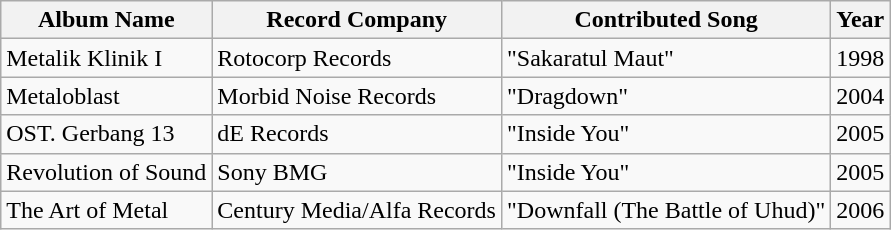<table class="wikitable">
<tr>
<th>Album Name</th>
<th>Record Company</th>
<th>Contributed Song</th>
<th>Year</th>
</tr>
<tr>
<td>Metalik Klinik I</td>
<td>Rotocorp Records</td>
<td>"Sakaratul Maut"</td>
<td>1998</td>
</tr>
<tr>
<td>Metaloblast</td>
<td>Morbid Noise Records</td>
<td>"Dragdown"</td>
<td>2004</td>
</tr>
<tr>
<td>OST. Gerbang 13</td>
<td>dE Records</td>
<td>"Inside You"</td>
<td>2005</td>
</tr>
<tr>
<td>Revolution of Sound</td>
<td>Sony BMG</td>
<td>"Inside You"</td>
<td>2005</td>
</tr>
<tr>
<td>The Art of Metal</td>
<td>Century Media/Alfa Records</td>
<td>"Downfall (The Battle of Uhud)"</td>
<td>2006</td>
</tr>
</table>
